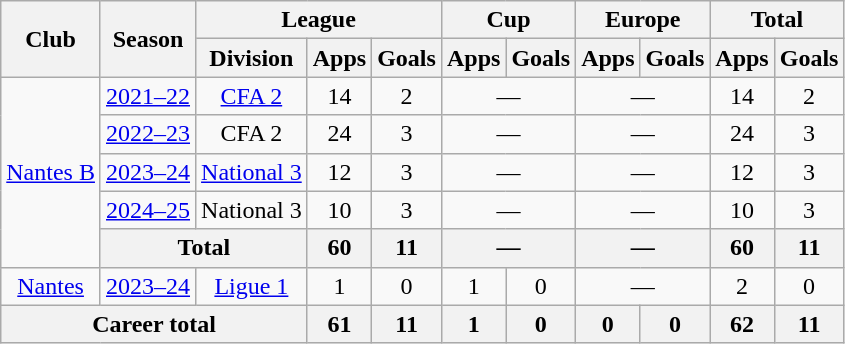<table class="wikitable" style="text-align: center">
<tr>
<th rowspan="2">Club</th>
<th rowspan="2">Season</th>
<th colspan="3">League</th>
<th colspan="2">Cup</th>
<th colspan="2">Europe</th>
<th colspan="2">Total</th>
</tr>
<tr>
<th>Division</th>
<th>Apps</th>
<th>Goals</th>
<th>Apps</th>
<th>Goals</th>
<th>Apps</th>
<th>Goals</th>
<th>Apps</th>
<th>Goals</th>
</tr>
<tr>
<td rowspan="5"><a href='#'>Nantes B</a></td>
<td><a href='#'>2021–22</a></td>
<td><a href='#'>CFA 2</a></td>
<td>14</td>
<td>2</td>
<td colspan="2">—</td>
<td colspan="2">—</td>
<td>14</td>
<td>2</td>
</tr>
<tr>
<td><a href='#'>2022–23</a></td>
<td>CFA 2</td>
<td>24</td>
<td>3</td>
<td colspan="2">—</td>
<td colspan="2">—</td>
<td>24</td>
<td>3</td>
</tr>
<tr>
<td><a href='#'>2023–24</a></td>
<td><a href='#'>National 3</a></td>
<td>12</td>
<td>3</td>
<td colspan="2">—</td>
<td colspan="2">—</td>
<td>12</td>
<td>3</td>
</tr>
<tr>
<td><a href='#'>2024–25</a></td>
<td>National 3</td>
<td>10</td>
<td>3</td>
<td colspan="2">—</td>
<td colspan="2">—</td>
<td>10</td>
<td>3</td>
</tr>
<tr>
<th colspan="2">Total</th>
<th>60</th>
<th>11</th>
<th colspan="2">—</th>
<th colspan="2">—</th>
<th>60</th>
<th>11</th>
</tr>
<tr>
<td><a href='#'>Nantes</a></td>
<td><a href='#'>2023–24</a></td>
<td><a href='#'>Ligue 1</a></td>
<td>1</td>
<td>0</td>
<td>1</td>
<td>0</td>
<td colspan="2">—</td>
<td>2</td>
<td>0</td>
</tr>
<tr>
<th colspan="3">Career total</th>
<th>61</th>
<th>11</th>
<th>1</th>
<th>0</th>
<th>0</th>
<th>0</th>
<th>62</th>
<th>11</th>
</tr>
</table>
